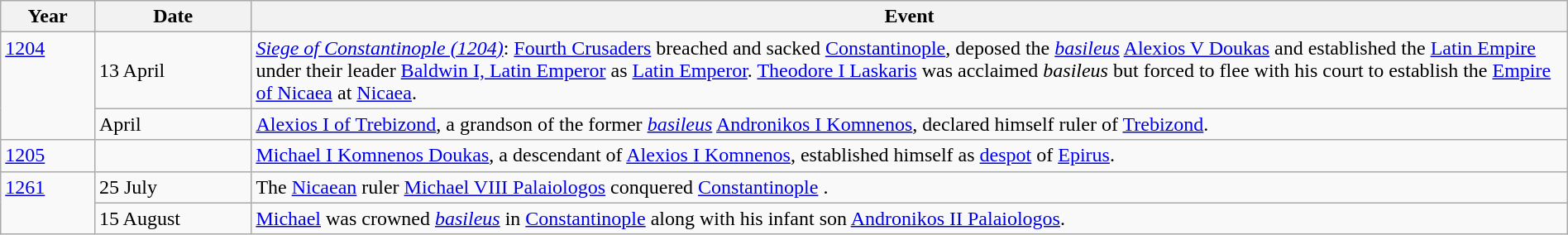<table class="wikitable" width="100%">
<tr>
<th style="width:6%">Year</th>
<th style="width:10%">Date</th>
<th>Event</th>
</tr>
<tr>
<td rowspan="2" valign="top"><a href='#'>1204</a></td>
<td>13 April</td>
<td><em><a href='#'>Siege of Constantinople (1204)</a></em>: <a href='#'>Fourth Crusaders</a> breached and sacked <a href='#'>Constantinople</a>, deposed the <em><a href='#'>basileus</a></em> <a href='#'>Alexios V Doukas</a> and established the <a href='#'>Latin Empire</a> under their leader <a href='#'>Baldwin I, Latin Emperor</a> as <a href='#'>Latin Emperor</a>.  <a href='#'>Theodore I Laskaris</a> was acclaimed <em>basileus</em> but forced to flee with his court to establish the <a href='#'>Empire of Nicaea</a> at <a href='#'>Nicaea</a>.</td>
</tr>
<tr>
<td>April</td>
<td><a href='#'>Alexios I of Trebizond</a>, a grandson of the former <em><a href='#'>basileus</a></em> <a href='#'>Andronikos I Komnenos</a>, declared himself ruler of <a href='#'>Trebizond</a>.</td>
</tr>
<tr>
<td><a href='#'>1205</a></td>
<td></td>
<td><a href='#'>Michael I Komnenos Doukas</a>, a descendant of <a href='#'>Alexios I Komnenos</a>, established himself as <a href='#'>despot</a> of <a href='#'>Epirus</a>.</td>
</tr>
<tr>
<td rowspan="2" valign="top"><a href='#'>1261</a></td>
<td>25 July</td>
<td>The <a href='#'>Nicaean</a> ruler <a href='#'>Michael VIII Palaiologos</a> conquered <a href='#'>Constantinople</a> .</td>
</tr>
<tr>
<td>15 August</td>
<td><a href='#'>Michael</a> was crowned <em><a href='#'>basileus</a></em> in <a href='#'>Constantinople</a> along with his infant son <a href='#'>Andronikos II Palaiologos</a>.</td>
</tr>
</table>
